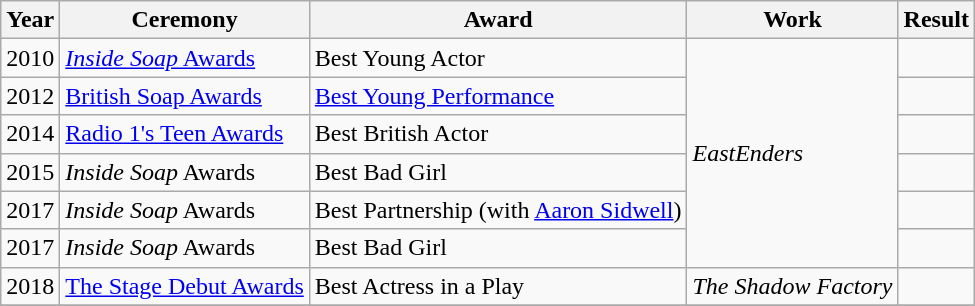<table class="wikitable">
<tr>
<th>Year</th>
<th>Ceremony</th>
<th>Award</th>
<th>Work</th>
<th>Result</th>
</tr>
<tr>
<td>2010</td>
<td><a href='#'><em>Inside Soap</em> Awards</a></td>
<td>Best Young Actor</td>
<td rowspan="6"><em>EastEnders</em></td>
<td></td>
</tr>
<tr>
<td>2012</td>
<td><a href='#'>British Soap Awards</a></td>
<td><a href='#'>Best Young Performance</a></td>
<td></td>
</tr>
<tr>
<td>2014</td>
<td><a href='#'>Radio 1's Teen Awards</a></td>
<td>Best British Actor</td>
<td></td>
</tr>
<tr>
<td>2015</td>
<td><em>Inside Soap</em> Awards</td>
<td>Best Bad Girl</td>
<td></td>
</tr>
<tr>
<td>2017</td>
<td><em>Inside Soap</em> Awards</td>
<td>Best Partnership (with <a href='#'>Aaron Sidwell</a>)</td>
<td></td>
</tr>
<tr>
<td>2017</td>
<td><em>Inside Soap</em> Awards</td>
<td>Best Bad Girl</td>
<td></td>
</tr>
<tr>
<td>2018</td>
<td><a href='#'>The Stage Debut Awards</a></td>
<td>Best Actress in a Play</td>
<td><em>The Shadow Factory</em></td>
<td></td>
</tr>
<tr>
</tr>
</table>
